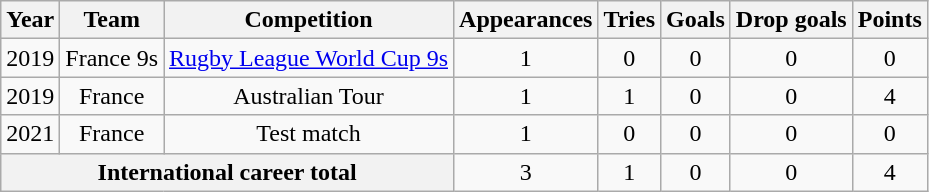<table class=wikitable style="text-align: center;">
<tr>
<th>Year</th>
<th>Team</th>
<th>Competition</th>
<th>Appearances</th>
<th>Tries</th>
<th>Goals</th>
<th>Drop goals</th>
<th>Points</th>
</tr>
<tr>
<td>2019</td>
<td>France 9s</td>
<td><a href='#'>Rugby League World Cup 9s</a></td>
<td>1</td>
<td>0</td>
<td>0</td>
<td>0</td>
<td>0</td>
</tr>
<tr>
<td>2019</td>
<td>France</td>
<td>Australian Tour</td>
<td>1</td>
<td>1</td>
<td>0</td>
<td>0</td>
<td>4</td>
</tr>
<tr>
<td>2021</td>
<td>France</td>
<td>Test match</td>
<td>1</td>
<td>0</td>
<td>0</td>
<td>0</td>
<td>0</td>
</tr>
<tr>
<th colspan=3>International career total</th>
<td>3</td>
<td>1</td>
<td>0</td>
<td>0</td>
<td>4</td>
</tr>
</table>
